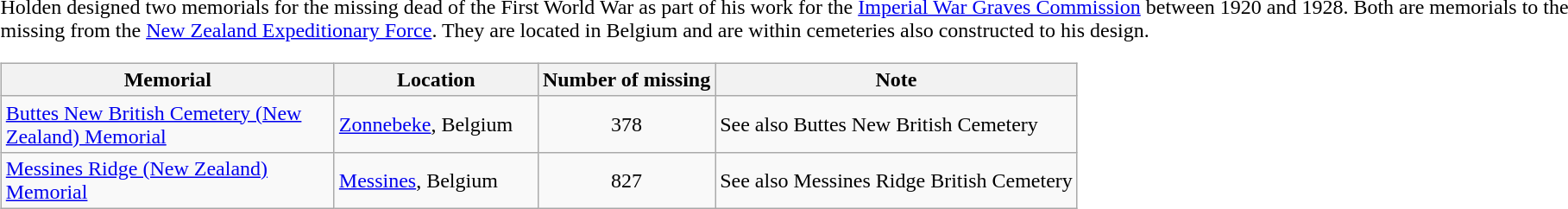<table style="width:100%; border:0px; text-align:left">
<tr style="vertical-align:top;">
<td><br>Holden designed two memorials for the missing dead of the First World War as part of his work for the <a href='#'>Imperial War Graves Commission</a> between 1920 and 1928. Both are memorials to the missing from the <a href='#'>New Zealand Expeditionary Force</a>. They are located in Belgium and are within cemeteries also constructed to his design.<table class="wikitable sortable">
<tr>
<th scope="col"  style="width:250px;">Memorial</th>
<th scope="col"  style="width:150px;">Location</th>
<th>Number of missing</th>
<th class="unsortable">Note</th>
</tr>
<tr>
<td><a href='#'>Buttes New British Cemetery (New Zealand) Memorial</a></td>
<td><a href='#'>Zonnebeke</a>, Belgium</td>
<td style="text-align:center;">378</td>
<td>See also Buttes New British Cemetery</td>
</tr>
<tr>
<td><a href='#'>Messines Ridge (New Zealand) Memorial</a></td>
<td><a href='#'>Messines</a>, Belgium</td>
<td style="text-align:center;">827</td>
<td>See also Messines Ridge British Cemetery</td>
</tr>
</table>
</td>
<td><br></td>
</tr>
</table>
